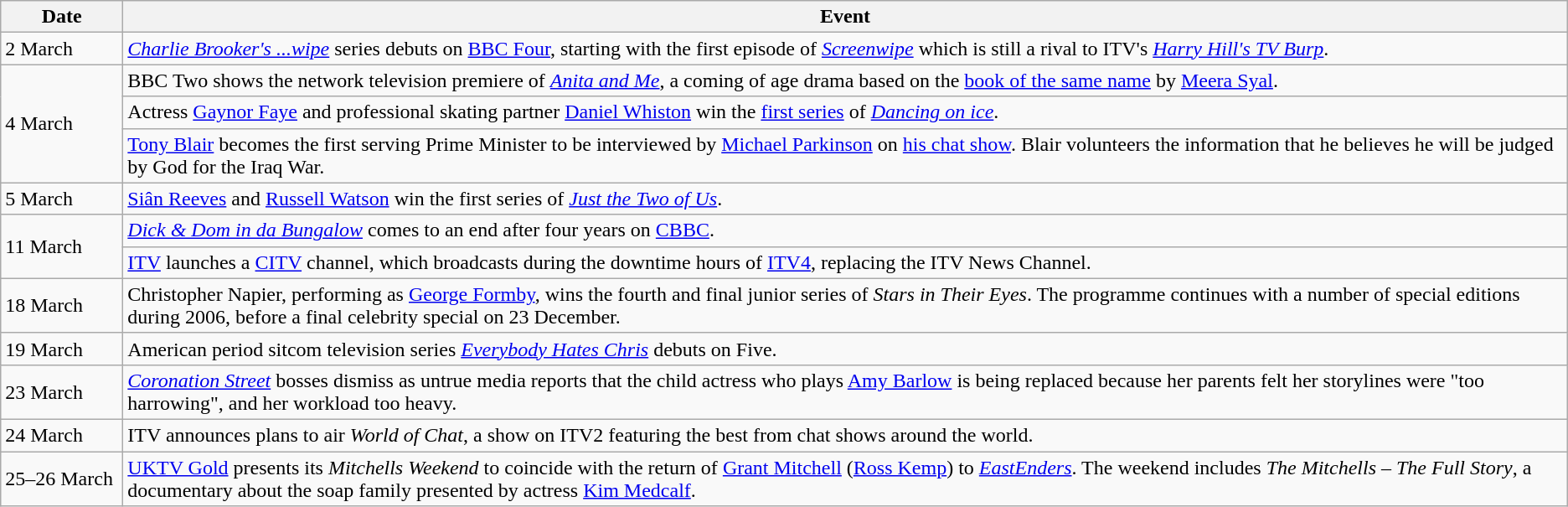<table class="wikitable">
<tr>
<th width=90>Date</th>
<th>Event</th>
</tr>
<tr>
<td>2 March</td>
<td><em><a href='#'>Charlie Brooker's ...wipe</a></em> series debuts on <a href='#'>BBC Four</a>, starting with the first episode of <em><a href='#'>Screenwipe</a></em> which is still a rival to ITV's <em><a href='#'>Harry Hill's TV Burp</a></em>.</td>
</tr>
<tr>
<td rowspan=3>4 March</td>
<td>BBC Two shows the network television premiere of <em><a href='#'>Anita and Me</a></em>, a coming of age drama based on the <a href='#'>book of the same name</a> by <a href='#'>Meera Syal</a>.</td>
</tr>
<tr>
<td>Actress <a href='#'>Gaynor Faye</a> and professional skating partner <a href='#'>Daniel Whiston</a> win the <a href='#'>first series</a> of <em><a href='#'>Dancing on ice</a></em>.</td>
</tr>
<tr>
<td><a href='#'>Tony Blair</a> becomes the first serving Prime Minister to be interviewed by <a href='#'>Michael Parkinson</a> on <a href='#'>his chat show</a>. Blair volunteers the information that he believes he will be judged by God for the Iraq War.</td>
</tr>
<tr>
<td>5 March</td>
<td><a href='#'>Siân Reeves</a> and <a href='#'>Russell Watson</a> win the first series of <em><a href='#'>Just the Two of Us</a></em>.</td>
</tr>
<tr>
<td rowspan=2>11 March</td>
<td><em><a href='#'>Dick & Dom in da Bungalow</a></em> comes to an end after four years on <a href='#'>CBBC</a>.</td>
</tr>
<tr>
<td><a href='#'>ITV</a> launches a <a href='#'>CITV</a> channel, which broadcasts during the downtime hours of <a href='#'>ITV4</a>, replacing the ITV News Channel.</td>
</tr>
<tr>
<td>18 March</td>
<td>Christopher Napier, performing as <a href='#'>George Formby</a>, wins the fourth and final junior series of <em>Stars in Their Eyes</em>. The programme continues with a number of special editions during 2006, before a final celebrity special on 23 December.</td>
</tr>
<tr>
<td>19 March</td>
<td>American period sitcom television series <em><a href='#'>Everybody Hates Chris</a></em> debuts on Five.</td>
</tr>
<tr>
<td>23 March</td>
<td><em><a href='#'>Coronation Street</a></em> bosses dismiss as untrue media reports that the child actress who plays <a href='#'>Amy Barlow</a> is being replaced because her parents felt her storylines were "too harrowing", and her workload too heavy.</td>
</tr>
<tr>
<td>24 March</td>
<td>ITV announces plans to air <em>World of Chat</em>, a show on ITV2 featuring the best from chat shows around the world.</td>
</tr>
<tr>
<td>25–26 March</td>
<td><a href='#'>UKTV Gold</a> presents its <em>Mitchells Weekend</em> to coincide with the return of <a href='#'>Grant Mitchell</a> (<a href='#'>Ross Kemp</a>) to <em><a href='#'>EastEnders</a></em>. The weekend includes <em>The Mitchells – The Full Story</em>, a documentary about the soap family presented by actress <a href='#'>Kim Medcalf</a>.</td>
</tr>
</table>
